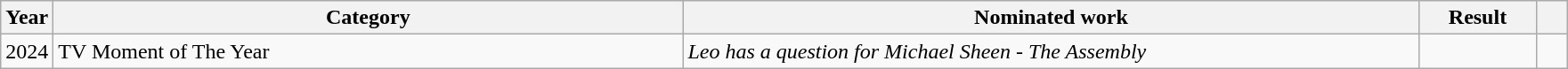<table class="wikitable">
<tr>
<th scope="col" style="width:1em;">Year</th>
<th scope="col" style="width:29em;">Category</th>
<th scope="col" style="width:34em;">Nominated work</th>
<th scope="col" style="width:5em;">Result</th>
<th scope="col" style="width:1em;"></th>
</tr>
<tr>
<td>2024</td>
<td>TV Moment of The Year</td>
<td><em>Leo has a question for Michael Sheen - The Assembly</em></td>
<td></td>
<td></td>
</tr>
</table>
